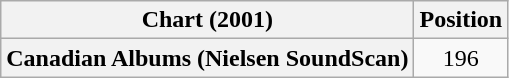<table class="wikitable plainrowheaders">
<tr>
<th>Chart (2001)</th>
<th>Position</th>
</tr>
<tr>
<th scope="row">Canadian Albums (Nielsen SoundScan)</th>
<td align=center>196</td>
</tr>
</table>
